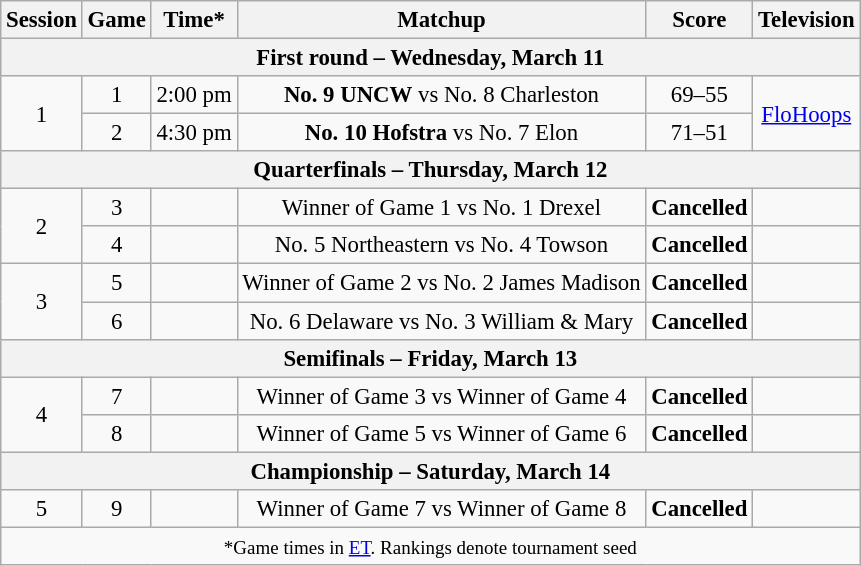<table class="wikitable" style="font-size: 95%;text-align:center">
<tr>
<th>Session</th>
<th>Game</th>
<th>Time*</th>
<th>Matchup</th>
<th>Score</th>
<th>Television</th>
</tr>
<tr>
<th colspan=6>First round – Wednesday, March 11</th>
</tr>
<tr>
<td rowspan=2>1</td>
<td>1</td>
<td>2:00 pm</td>
<td><strong>No. 9 UNCW</strong> vs No. 8 Charleston</td>
<td>69–55</td>
<td rowspan=2><a href='#'>FloHoops</a></td>
</tr>
<tr>
<td>2</td>
<td>4:30 pm</td>
<td><strong>No. 10 Hofstra</strong> vs No. 7 Elon</td>
<td>71–51</td>
</tr>
<tr>
<th colspan=6>Quarterfinals – Thursday, March 12</th>
</tr>
<tr>
<td rowspan=2>2</td>
<td>3</td>
<td></td>
<td>Winner of Game 1 vs No. 1 Drexel</td>
<td><strong>Cancelled</strong></td>
<td></td>
</tr>
<tr>
<td>4</td>
<td></td>
<td>No. 5 Northeastern vs No. 4 Towson</td>
<td><strong>Cancelled</strong></td>
<td></td>
</tr>
<tr>
<td rowspan=2>3</td>
<td>5</td>
<td></td>
<td>Winner of Game 2 vs No. 2 James Madison</td>
<td><strong>Cancelled</strong></td>
<td></td>
</tr>
<tr>
<td>6</td>
<td></td>
<td>No. 6 Delaware vs No. 3 William & Mary</td>
<td><strong>Cancelled</strong></td>
<td></td>
</tr>
<tr>
<th colspan=6>Semifinals – Friday, March 13</th>
</tr>
<tr>
<td rowspan=2>4</td>
<td>7</td>
<td></td>
<td>Winner of Game 3 vs Winner of Game 4</td>
<td><strong>Cancelled</strong></td>
<td></td>
</tr>
<tr>
<td>8</td>
<td></td>
<td>Winner of Game 5 vs Winner of Game 6</td>
<td><strong>Cancelled</strong></td>
<td></td>
</tr>
<tr>
<th colspan=6>Championship – Saturday, March 14</th>
</tr>
<tr>
<td>5</td>
<td>9</td>
<td></td>
<td>Winner of Game 7 vs Winner of Game 8</td>
<td><strong>Cancelled</strong></td>
<td></td>
</tr>
<tr>
<td colspan=6><small>*Game times in <a href='#'>ET</a>. Rankings denote tournament seed</small></td>
</tr>
</table>
